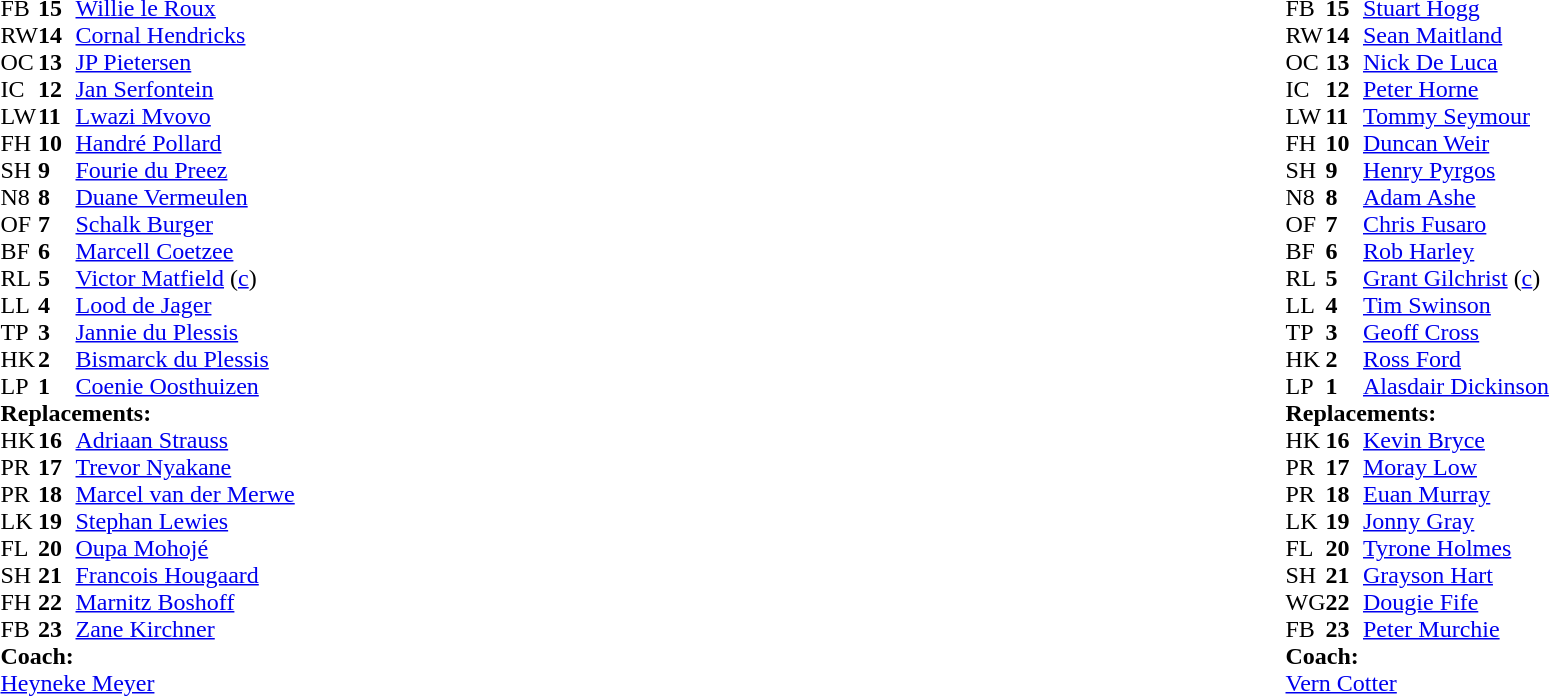<table style="width:100%;">
<tr>
<td style="vertical-align:top; width:50%"><br><table cellspacing="0" cellpadding="0">
<tr>
<th width="25"></th>
<th width="25"></th>
</tr>
<tr>
<td>FB</td>
<td><strong>15</strong></td>
<td><a href='#'>Willie le Roux</a></td>
<td></td>
<td colspan=2></td>
<td></td>
</tr>
<tr>
<td>RW</td>
<td><strong>14</strong></td>
<td><a href='#'>Cornal Hendricks</a></td>
</tr>
<tr>
<td>OC</td>
<td><strong>13</strong></td>
<td><a href='#'>JP Pietersen</a></td>
</tr>
<tr>
<td>IC</td>
<td><strong>12</strong></td>
<td><a href='#'>Jan Serfontein</a></td>
</tr>
<tr>
<td>LW</td>
<td><strong>11</strong></td>
<td><a href='#'>Lwazi Mvovo</a></td>
</tr>
<tr>
<td>FH</td>
<td><strong>10</strong></td>
<td><a href='#'>Handré Pollard</a></td>
<td></td>
<td></td>
</tr>
<tr>
<td>SH</td>
<td><strong>9</strong></td>
<td><a href='#'>Fourie du Preez</a></td>
<td></td>
<td></td>
</tr>
<tr>
<td>N8</td>
<td><strong>8</strong></td>
<td><a href='#'>Duane Vermeulen</a></td>
<td></td>
<td></td>
</tr>
<tr>
<td>OF</td>
<td><strong>7</strong></td>
<td><a href='#'>Schalk Burger</a></td>
</tr>
<tr>
<td>BF</td>
<td><strong>6</strong></td>
<td><a href='#'>Marcell Coetzee</a></td>
</tr>
<tr>
<td>RL</td>
<td><strong>5</strong></td>
<td><a href='#'>Victor Matfield</a> (<a href='#'>c</a>)</td>
<td></td>
<td></td>
</tr>
<tr>
<td>LL</td>
<td><strong>4</strong></td>
<td><a href='#'>Lood de Jager</a></td>
</tr>
<tr>
<td>TP</td>
<td><strong>3</strong></td>
<td><a href='#'>Jannie du Plessis</a></td>
<td></td>
<td></td>
</tr>
<tr>
<td>HK</td>
<td><strong>2</strong></td>
<td><a href='#'>Bismarck du Plessis</a></td>
<td></td>
<td></td>
</tr>
<tr>
<td>LP</td>
<td><strong>1</strong></td>
<td><a href='#'>Coenie Oosthuizen</a></td>
<td></td>
<td></td>
</tr>
<tr>
<td colspan=3><strong>Replacements:</strong></td>
</tr>
<tr>
<td>HK</td>
<td><strong>16</strong></td>
<td><a href='#'>Adriaan Strauss</a></td>
<td></td>
<td></td>
</tr>
<tr>
<td>PR</td>
<td><strong>17</strong></td>
<td><a href='#'>Trevor Nyakane</a></td>
<td></td>
<td></td>
</tr>
<tr>
<td>PR</td>
<td><strong>18</strong></td>
<td><a href='#'>Marcel van der Merwe</a></td>
<td></td>
<td></td>
</tr>
<tr>
<td>LK</td>
<td><strong>19</strong></td>
<td><a href='#'>Stephan Lewies</a></td>
<td></td>
<td></td>
</tr>
<tr>
<td>FL</td>
<td><strong>20</strong></td>
<td><a href='#'>Oupa Mohojé</a></td>
<td></td>
<td></td>
</tr>
<tr>
<td>SH</td>
<td><strong>21</strong></td>
<td><a href='#'>Francois Hougaard</a></td>
<td></td>
<td></td>
</tr>
<tr>
<td>FH</td>
<td><strong>22</strong></td>
<td><a href='#'>Marnitz Boshoff</a></td>
<td></td>
<td></td>
</tr>
<tr>
<td>FB</td>
<td><strong>23</strong></td>
<td><a href='#'>Zane Kirchner</a></td>
<td></td>
<td></td>
<td></td>
<td></td>
</tr>
<tr>
<td colspan=3><strong>Coach:</strong></td>
</tr>
<tr>
<td colspan="4"> <a href='#'>Heyneke Meyer</a></td>
</tr>
</table>
</td>
<td style="vertical-align:top; width:50%"><br><table cellspacing="0" cellpadding="0" style="margin:auto">
<tr>
<th width="25"></th>
<th width="25"></th>
</tr>
<tr>
<td>FB</td>
<td><strong>15</strong></td>
<td><a href='#'>Stuart Hogg</a></td>
<td></td>
<td></td>
</tr>
<tr>
<td>RW</td>
<td><strong>14</strong></td>
<td><a href='#'>Sean Maitland</a></td>
<td></td>
<td></td>
</tr>
<tr>
<td>OC</td>
<td><strong>13</strong></td>
<td><a href='#'>Nick De Luca</a></td>
</tr>
<tr>
<td>IC</td>
<td><strong>12</strong></td>
<td><a href='#'>Peter Horne</a></td>
</tr>
<tr>
<td>LW</td>
<td><strong>11</strong></td>
<td><a href='#'>Tommy Seymour</a></td>
</tr>
<tr>
<td>FH</td>
<td><strong>10</strong></td>
<td><a href='#'>Duncan Weir</a></td>
</tr>
<tr>
<td>SH</td>
<td><strong>9</strong></td>
<td><a href='#'>Henry Pyrgos</a></td>
<td></td>
<td></td>
</tr>
<tr>
<td>N8</td>
<td><strong>8</strong></td>
<td><a href='#'>Adam Ashe</a></td>
</tr>
<tr>
<td>OF</td>
<td><strong>7</strong></td>
<td><a href='#'>Chris Fusaro</a></td>
<td></td>
<td></td>
</tr>
<tr>
<td>BF</td>
<td><strong>6</strong></td>
<td><a href='#'>Rob Harley</a></td>
</tr>
<tr>
<td>RL</td>
<td><strong>5</strong></td>
<td><a href='#'>Grant Gilchrist</a> (<a href='#'>c</a>)</td>
</tr>
<tr>
<td>LL</td>
<td><strong>4</strong></td>
<td><a href='#'>Tim Swinson</a></td>
<td></td>
<td></td>
</tr>
<tr>
<td>TP</td>
<td><strong>3</strong></td>
<td><a href='#'>Geoff Cross</a></td>
<td></td>
<td></td>
</tr>
<tr>
<td>HK</td>
<td><strong>2</strong></td>
<td><a href='#'>Ross Ford</a></td>
<td></td>
<td></td>
</tr>
<tr>
<td>LP</td>
<td><strong>1</strong></td>
<td><a href='#'>Alasdair Dickinson</a></td>
<td></td>
<td></td>
</tr>
<tr>
<td colspan=3><strong>Replacements:</strong></td>
</tr>
<tr>
<td>HK</td>
<td><strong>16</strong></td>
<td><a href='#'>Kevin Bryce</a></td>
<td></td>
<td></td>
</tr>
<tr>
<td>PR</td>
<td><strong>17</strong></td>
<td><a href='#'>Moray Low</a></td>
<td></td>
<td></td>
</tr>
<tr>
<td>PR</td>
<td><strong>18</strong></td>
<td><a href='#'>Euan Murray</a></td>
<td></td>
<td></td>
</tr>
<tr>
<td>LK</td>
<td><strong>19</strong></td>
<td><a href='#'>Jonny Gray</a></td>
<td></td>
<td></td>
</tr>
<tr>
<td>FL</td>
<td><strong>20</strong></td>
<td><a href='#'>Tyrone Holmes</a></td>
<td></td>
<td></td>
</tr>
<tr>
<td>SH</td>
<td><strong>21</strong></td>
<td><a href='#'>Grayson Hart</a></td>
<td></td>
<td></td>
</tr>
<tr>
<td>WG</td>
<td><strong>22</strong></td>
<td><a href='#'>Dougie Fife</a></td>
<td></td>
<td></td>
</tr>
<tr>
<td>FB</td>
<td><strong>23</strong></td>
<td><a href='#'>Peter Murchie</a></td>
<td></td>
<td></td>
</tr>
<tr>
<td colspan=3><strong>Coach:</strong></td>
</tr>
<tr>
<td colspan="4"> <a href='#'>Vern Cotter</a></td>
</tr>
</table>
</td>
</tr>
</table>
